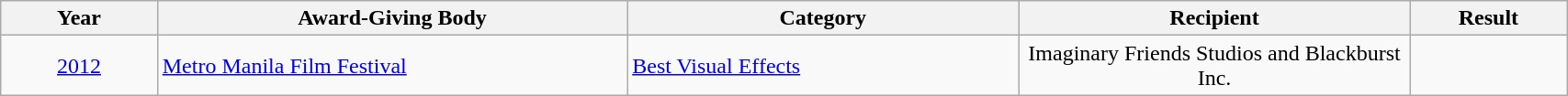<table | width="90%" class="wikitable sortable">
<tr>
<th width="10%">Year</th>
<th width="30%">Award-Giving Body</th>
<th width="25%">Category</th>
<th width="25%">Recipient</th>
<th width="10%">Result</th>
</tr>
<tr>
<td rowspan="1" align="center"><a href='#'>2012</a></td>
<td rowspan="1" align="left"><a href='#'>Metro Manila Film Festival</a></td>
<td align="left"><a href='#'>Best Visual Effects</a></td>
<td align="center">Imaginary Friends Studios and Blackburst Inc.</td>
<td></td>
</tr>
</table>
